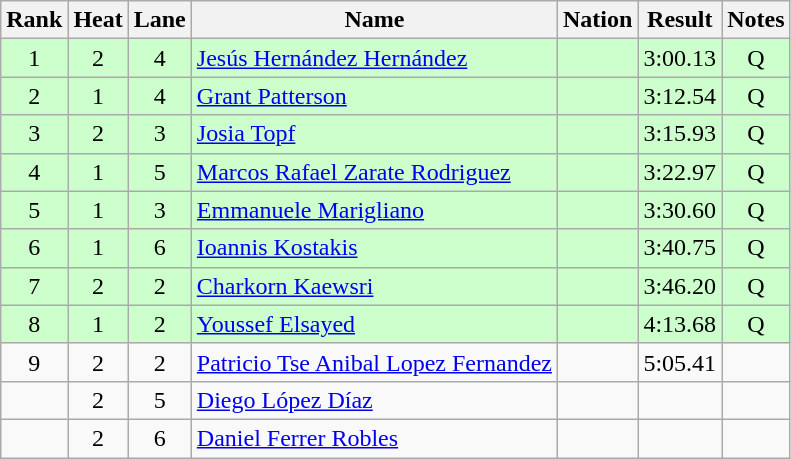<table class="wikitable sortable" style="text-align:center">
<tr>
<th>Rank</th>
<th>Heat</th>
<th>Lane</th>
<th>Name</th>
<th>Nation</th>
<th>Result</th>
<th>Notes</th>
</tr>
<tr bgcolor=ccffcc>
<td>1</td>
<td>2</td>
<td>4</td>
<td align=left><a href='#'>Jesús Hernández Hernández</a></td>
<td align=left></td>
<td>3:00.13</td>
<td>Q</td>
</tr>
<tr bgcolor=ccffcc>
<td>2</td>
<td>1</td>
<td>4</td>
<td align=left><a href='#'>Grant Patterson</a></td>
<td align=left></td>
<td>3:12.54</td>
<td>Q</td>
</tr>
<tr bgcolor=ccffcc>
<td>3</td>
<td>2</td>
<td>3</td>
<td align=left><a href='#'>Josia Topf</a></td>
<td align=left></td>
<td>3:15.93</td>
<td>Q</td>
</tr>
<tr bgcolor=ccffcc>
<td>4</td>
<td>1</td>
<td>5</td>
<td align=left><a href='#'>Marcos Rafael Zarate Rodriguez</a></td>
<td align=left></td>
<td>3:22.97</td>
<td>Q</td>
</tr>
<tr bgcolor=ccffcc>
<td>5</td>
<td>1</td>
<td>3</td>
<td align=left><a href='#'>Emmanuele Marigliano</a></td>
<td align=left></td>
<td>3:30.60</td>
<td>Q</td>
</tr>
<tr bgcolor=ccffcc>
<td>6</td>
<td>1</td>
<td>6</td>
<td align=left><a href='#'>Ioannis Kostakis</a></td>
<td align=left></td>
<td>3:40.75</td>
<td>Q</td>
</tr>
<tr bgcolor=ccffcc>
<td>7</td>
<td>2</td>
<td>2</td>
<td align=left><a href='#'>Charkorn Kaewsri</a></td>
<td align=left></td>
<td>3:46.20</td>
<td>Q</td>
</tr>
<tr bgcolor=ccffcc>
<td>8</td>
<td>1</td>
<td>2</td>
<td align=left><a href='#'>Youssef Elsayed</a></td>
<td align=left></td>
<td>4:13.68</td>
<td>Q</td>
</tr>
<tr>
<td>9</td>
<td>2</td>
<td>2</td>
<td align=left><a href='#'>Patricio Tse Anibal Lopez Fernandez</a></td>
<td align=left></td>
<td>5:05.41</td>
<td></td>
</tr>
<tr>
<td></td>
<td>2</td>
<td>5</td>
<td align=left><a href='#'>Diego López Díaz</a></td>
<td align=left></td>
<td data-sort-value=9:99.99></td>
<td></td>
</tr>
<tr>
<td></td>
<td>2</td>
<td>6</td>
<td align=left><a href='#'>Daniel Ferrer Robles</a></td>
<td align=left></td>
<td data-sort-value=9:99.99></td>
<td></td>
</tr>
</table>
